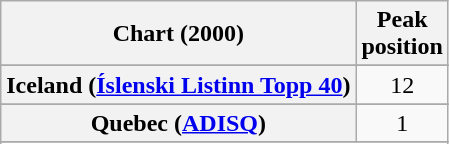<table class="wikitable sortable plainrowheaders" style="text-align:center">
<tr>
<th>Chart (2000)</th>
<th>Peak<br>position</th>
</tr>
<tr>
</tr>
<tr>
</tr>
<tr>
</tr>
<tr>
</tr>
<tr>
<th scope="row">Iceland (<a href='#'>Íslenski Listinn Topp 40</a>)</th>
<td>12</td>
</tr>
<tr>
</tr>
<tr>
<th scope="row">Quebec (<a href='#'>ADISQ</a>)</th>
<td>1</td>
</tr>
<tr>
</tr>
<tr>
</tr>
<tr>
</tr>
<tr>
</tr>
<tr>
</tr>
<tr>
</tr>
<tr>
</tr>
<tr>
</tr>
</table>
